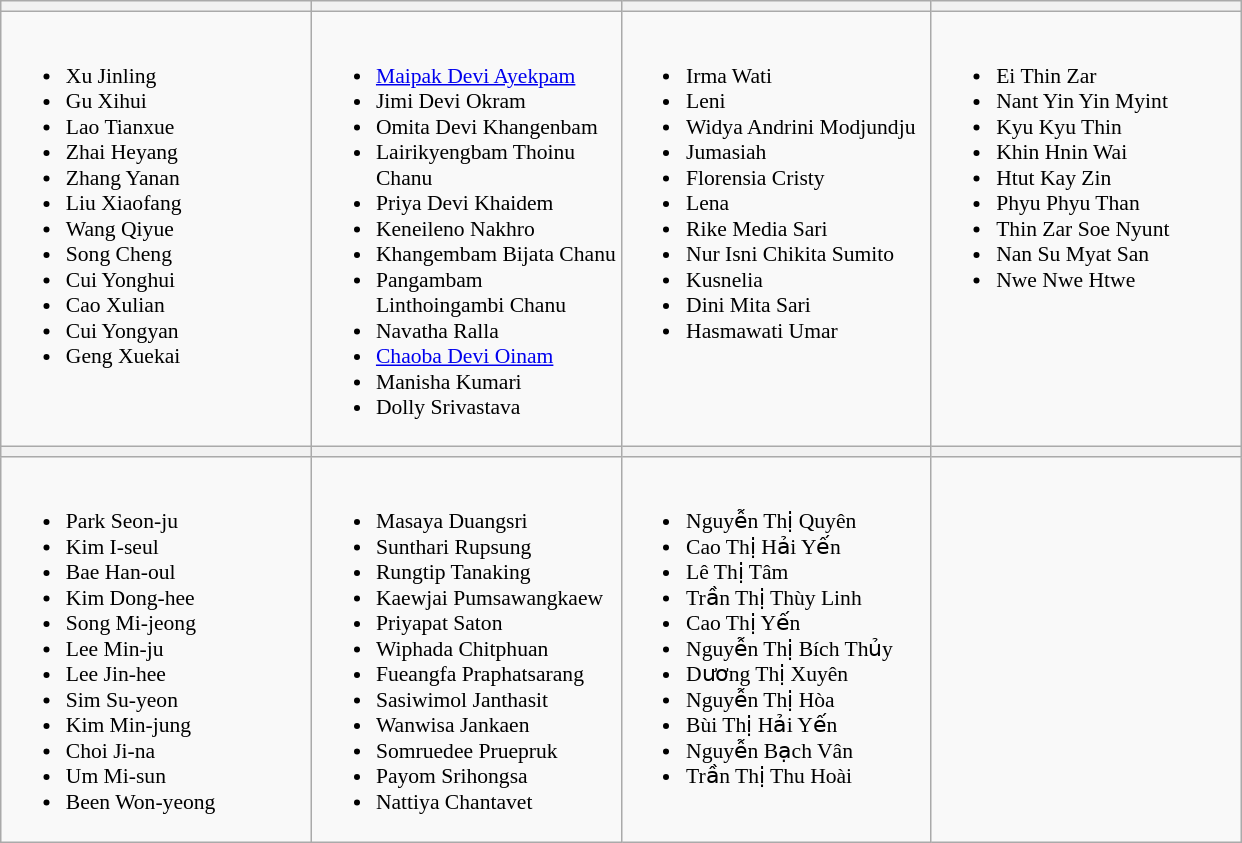<table class="wikitable" style="font-size:90%">
<tr>
<th width=200></th>
<th width=200></th>
<th width=200></th>
<th width=200></th>
</tr>
<tr>
<td valign=top><br><ul><li>Xu Jinling</li><li>Gu Xihui</li><li>Lao Tianxue</li><li>Zhai Heyang</li><li>Zhang Yanan</li><li>Liu Xiaofang</li><li>Wang Qiyue</li><li>Song Cheng</li><li>Cui Yonghui</li><li>Cao Xulian</li><li>Cui Yongyan</li><li>Geng Xuekai</li></ul></td>
<td valign=top><br><ul><li><a href='#'>Maipak Devi Ayekpam</a></li><li>Jimi Devi Okram</li><li>Omita Devi Khangenbam</li><li>Lairikyengbam Thoinu Chanu</li><li>Priya Devi Khaidem</li><li>Keneileno Nakhro</li><li>Khangembam Bijata Chanu</li><li>Pangambam Linthoingambi Chanu</li><li>Navatha Ralla</li><li><a href='#'>Chaoba Devi Oinam</a></li><li>Manisha Kumari</li><li>Dolly Srivastava</li></ul></td>
<td valign=top><br><ul><li>Irma Wati</li><li>Leni</li><li>Widya Andrini Modjundju</li><li>Jumasiah</li><li>Florensia Cristy</li><li>Lena</li><li>Rike Media Sari</li><li>Nur Isni Chikita Sumito</li><li>Kusnelia</li><li>Dini Mita Sari</li><li>Hasmawati Umar</li></ul></td>
<td valign=top><br><ul><li>Ei Thin Zar</li><li>Nant Yin Yin Myint</li><li>Kyu Kyu Thin</li><li>Khin Hnin Wai</li><li>Htut Kay Zin</li><li>Phyu Phyu Than</li><li>Thin Zar Soe Nyunt</li><li>Nan Su Myat San</li><li>Nwe Nwe Htwe</li></ul></td>
</tr>
<tr>
<th></th>
<th></th>
<th></th>
<th></th>
</tr>
<tr>
<td valign=top><br><ul><li>Park Seon-ju</li><li>Kim I-seul</li><li>Bae Han-oul</li><li>Kim Dong-hee</li><li>Song Mi-jeong</li><li>Lee Min-ju</li><li>Lee Jin-hee</li><li>Sim Su-yeon</li><li>Kim Min-jung</li><li>Choi Ji-na</li><li>Um Mi-sun</li><li>Been Won-yeong</li></ul></td>
<td valign=top><br><ul><li>Masaya Duangsri</li><li>Sunthari Rupsung</li><li>Rungtip Tanaking</li><li>Kaewjai Pumsawangkaew</li><li>Priyapat Saton</li><li>Wiphada Chitphuan</li><li>Fueangfa Praphatsarang</li><li>Sasiwimol Janthasit</li><li>Wanwisa Jankaen</li><li>Somruedee Pruepruk</li><li>Payom Srihongsa</li><li>Nattiya Chantavet</li></ul></td>
<td valign=top><br><ul><li>Nguyễn Thị Quyên</li><li>Cao Thị Hải Yến</li><li>Lê Thị Tâm</li><li>Trần Thị Thùy Linh</li><li>Cao Thị Yến</li><li>Nguyễn Thị Bích Thủy</li><li>Dương Thị Xuyên</li><li>Nguyễn Thị Hòa</li><li>Bùi Thị Hải Yến</li><li>Nguyễn Bạch Vân</li><li>Trần Thị Thu Hoài</li></ul></td>
<td valign=top></td>
</tr>
</table>
